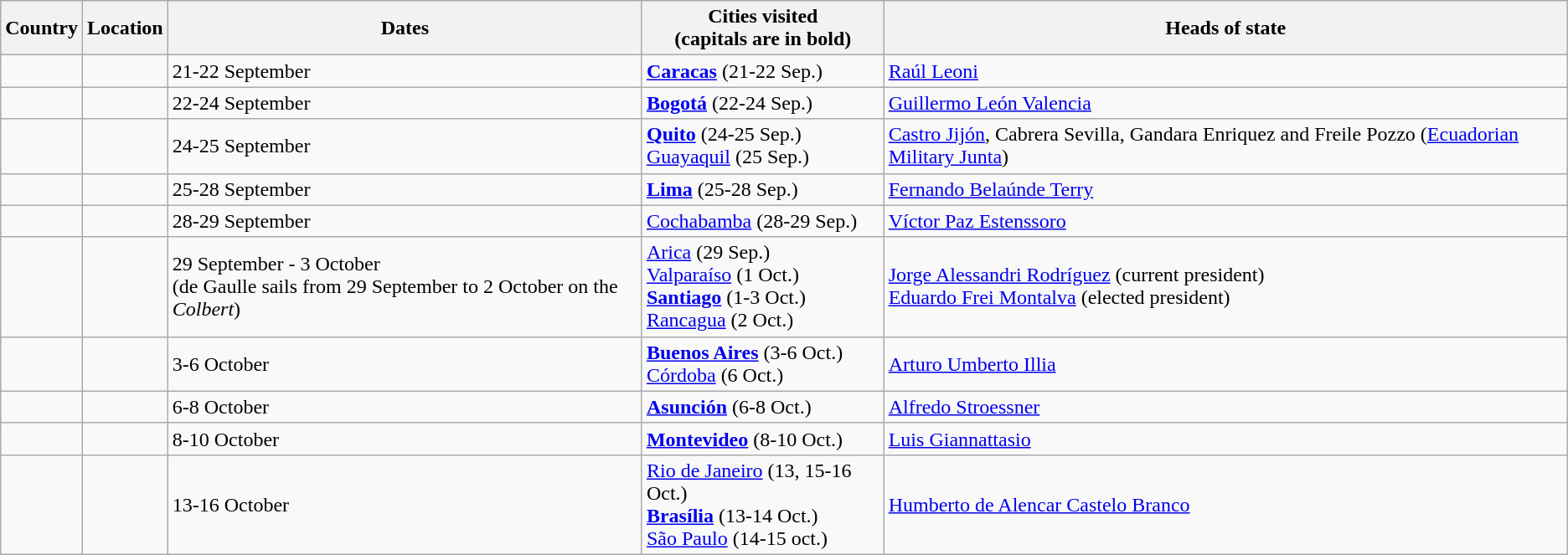<table class="wikitable">
<tr>
<th>Country</th>
<th>Location</th>
<th>Dates</th>
<th>Cities visited<br>(capitals are in bold)</th>
<th>Heads of state</th>
</tr>
<tr>
<td></td>
<td></td>
<td>21-22 September</td>
<td><strong><a href='#'>Caracas</a></strong> (21-22 Sep.)</td>
<td><a href='#'>Raúl Leoni</a></td>
</tr>
<tr>
<td></td>
<td></td>
<td>22-24 September</td>
<td><a href='#'><strong>Bogotá</strong></a> (22-24 Sep.)</td>
<td><a href='#'>Guillermo León Valencia</a></td>
</tr>
<tr>
<td></td>
<td></td>
<td>24-25 September</td>
<td><strong><a href='#'>Quito</a></strong> (24-25 Sep.)<br><a href='#'>Guayaquil</a> (25 Sep.)</td>
<td><a href='#'>Castro Jijón</a>, Cabrera Sevilla, Gandara Enriquez and Freile Pozzo (<a href='#'>Ecuadorian Military Junta</a>)</td>
</tr>
<tr>
<td></td>
<td></td>
<td>25-28 September</td>
<td><strong><a href='#'>Lima</a></strong> (25-28 Sep.)</td>
<td><a href='#'>Fernando Belaúnde Terry</a></td>
</tr>
<tr>
<td></td>
<td></td>
<td>28-29 September</td>
<td><a href='#'>Cochabamba</a> (28-29 Sep.)</td>
<td><a href='#'>Víctor Paz Estenssoro</a></td>
</tr>
<tr>
<td></td>
<td></td>
<td>29 September - 3 October<br>(de Gaulle sails from 29 September to 2 October on the <em>Colbert</em>)</td>
<td><a href='#'>Arica</a> (29 Sep.)<br><a href='#'>Valparaíso</a> (1 Oct.)<br><strong><a href='#'>Santiago</a></strong> (1-3 Oct.)<br><a href='#'>Rancagua</a> (2 Oct.)</td>
<td><a href='#'>Jorge Alessandri Rodríguez</a> (current president)<br><a href='#'>Eduardo Frei Montalva</a> (elected president)</td>
</tr>
<tr>
<td></td>
<td></td>
<td>3-6 October</td>
<td><strong><a href='#'>Buenos Aires</a></strong> (3-6 Oct.)<br><a href='#'>Córdoba</a> (6 Oct.)</td>
<td><a href='#'>Arturo Umberto Illia</a></td>
</tr>
<tr>
<td></td>
<td></td>
<td>6-8 October</td>
<td><strong><a href='#'>Asunción</a></strong> (6-8 Oct.)</td>
<td><a href='#'>Alfredo Stroessner</a></td>
</tr>
<tr>
<td></td>
<td></td>
<td>8-10 October</td>
<td><strong><a href='#'>Montevideo</a></strong> (8-10 Oct.)</td>
<td><a href='#'>Luis Giannattasio</a></td>
</tr>
<tr>
<td></td>
<td></td>
<td>13-16 October</td>
<td><a href='#'>Rio de Janeiro</a> (13, 15-16 Oct.)<br><strong><a href='#'>Brasília</a></strong> (13-14 Oct.)<br><a href='#'>São Paulo</a> (14-15 oct.)</td>
<td><a href='#'>Humberto de Alencar Castelo Branco</a></td>
</tr>
</table>
